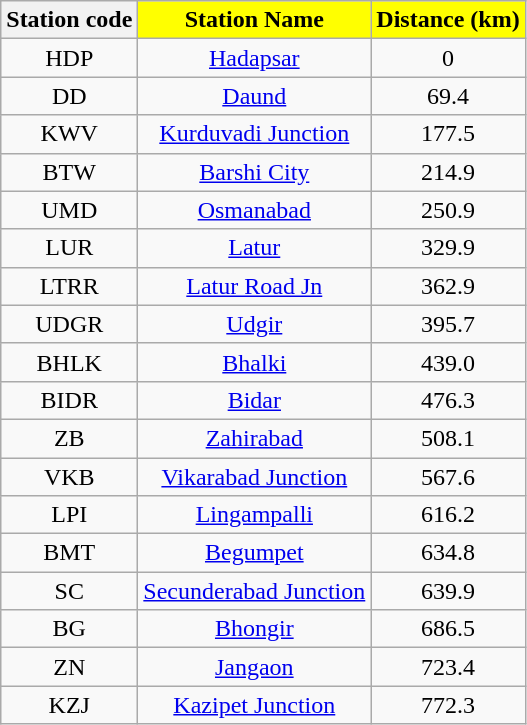<table class="wikitable plainrowheaders unsortable" style="text-align:center">
<tr>
<th>Station code</th>
<th scope="col" style="background:yellow;">Station Name</th>
<th scope="col" style="background:yellow;">Distance (km)</th>
</tr>
<tr>
<td>HDP</td>
<td><a href='#'>Hadapsar</a></td>
<td>0</td>
</tr>
<tr>
<td>DD</td>
<td><a href='#'>Daund</a></td>
<td>69.4</td>
</tr>
<tr>
<td>KWV</td>
<td><a href='#'>Kurduvadi Junction</a></td>
<td>177.5</td>
</tr>
<tr>
<td>BTW</td>
<td><a href='#'>Barshi City</a></td>
<td>214.9</td>
</tr>
<tr>
<td>UMD</td>
<td><a href='#'>Osmanabad</a></td>
<td>250.9</td>
</tr>
<tr>
<td>LUR</td>
<td><a href='#'>Latur</a></td>
<td>329.9</td>
</tr>
<tr>
<td>LTRR</td>
<td><a href='#'>Latur Road Jn</a></td>
<td>362.9</td>
</tr>
<tr>
<td>UDGR</td>
<td><a href='#'>Udgir</a></td>
<td>395.7</td>
</tr>
<tr>
<td>BHLK</td>
<td><a href='#'>Bhalki</a></td>
<td>439.0</td>
</tr>
<tr>
<td>BIDR</td>
<td><a href='#'>Bidar</a></td>
<td>476.3</td>
</tr>
<tr>
<td>ZB</td>
<td><a href='#'>Zahirabad</a></td>
<td>508.1</td>
</tr>
<tr>
<td>VKB</td>
<td><a href='#'>Vikarabad Junction</a></td>
<td>567.6</td>
</tr>
<tr>
<td>LPI</td>
<td><a href='#'>Lingampalli</a></td>
<td>616.2</td>
</tr>
<tr>
<td>BMT</td>
<td><a href='#'>Begumpet</a></td>
<td>634.8</td>
</tr>
<tr>
<td>SC</td>
<td><a href='#'>Secunderabad Junction</a></td>
<td>639.9</td>
</tr>
<tr>
<td>BG</td>
<td><a href='#'>Bhongir</a></td>
<td>686.5</td>
</tr>
<tr>
<td>ZN</td>
<td><a href='#'>Jangaon</a></td>
<td>723.4</td>
</tr>
<tr>
<td>KZJ</td>
<td><a href='#'>Kazipet Junction</a></td>
<td>772.3</td>
</tr>
</table>
